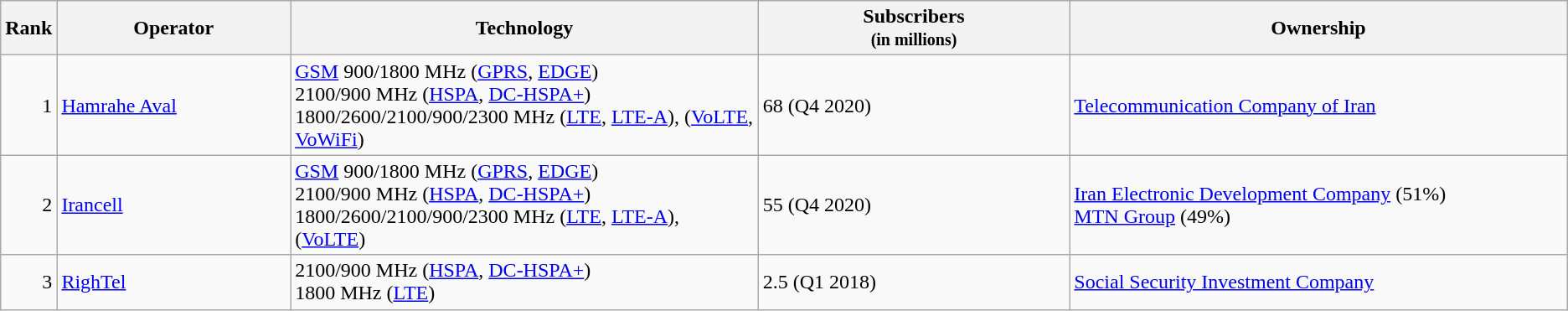<table class="wikitable">
<tr>
<th style="width:3%;">Rank</th>
<th style="width:15%;">Operator</th>
<th style="width:30%;">Technology</th>
<th style="width:20%;">Subscribers<br><small>(in millions)</small></th>
<th style="width:32%;">Ownership</th>
</tr>
<tr>
<td align=right>1</td>
<td><a href='#'>Hamrahe Aval</a></td>
<td><a href='#'>GSM</a> 900/1800 MHz (<a href='#'>GPRS</a>, <a href='#'>EDGE</a>) <br>2100/900 MHz (<a href='#'>HSPA</a>, <a href='#'>DC-HSPA+</a>)<br>1800/2600/2100/900/2300 MHz (<a href='#'>LTE</a>, <a href='#'>LTE-A</a>), (<a href='#'>VoLTE</a>, <a href='#'>VoWiFi</a>)</td>
<td>68 (Q4 2020)</td>
<td><a href='#'>Telecommunication Company of Iran</a></td>
</tr>
<tr>
<td align=right>2</td>
<td><a href='#'>Irancell</a></td>
<td><a href='#'>GSM</a> 900/1800 MHz (<a href='#'>GPRS</a>, <a href='#'>EDGE</a>) <br>2100/900 MHz (<a href='#'>HSPA</a>, <a href='#'>DC-HSPA+</a>)<br>1800/2600/2100/900/2300 MHz (<a href='#'>LTE</a>, <a href='#'>LTE-A</a>), (<a href='#'>VoLTE</a>)</td>
<td>55 (Q4 2020)</td>
<td><a href='#'>Iran Electronic Development Company</a> (51%) <br> <a href='#'>MTN Group</a> (49%)</td>
</tr>
<tr>
<td align=right>3</td>
<td><a href='#'>RighTel</a></td>
<td>2100/900 MHz (<a href='#'>HSPA</a>, <a href='#'>DC-HSPA+</a>)<br>1800 MHz (<a href='#'>LTE</a>)</td>
<td>2.5 (Q1 2018)</td>
<td><a href='#'>Social Security Investment Company</a></td>
</tr>
</table>
